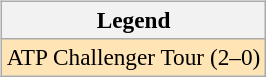<table>
<tr valign=top>
<td><br><table class="wikitable" style=font-size:97%>
<tr>
<th>Legend</th>
</tr>
<tr style="background:moccasin;">
<td>ATP Challenger Tour (2–0)</td>
</tr>
</table>
</td>
<td></td>
</tr>
</table>
